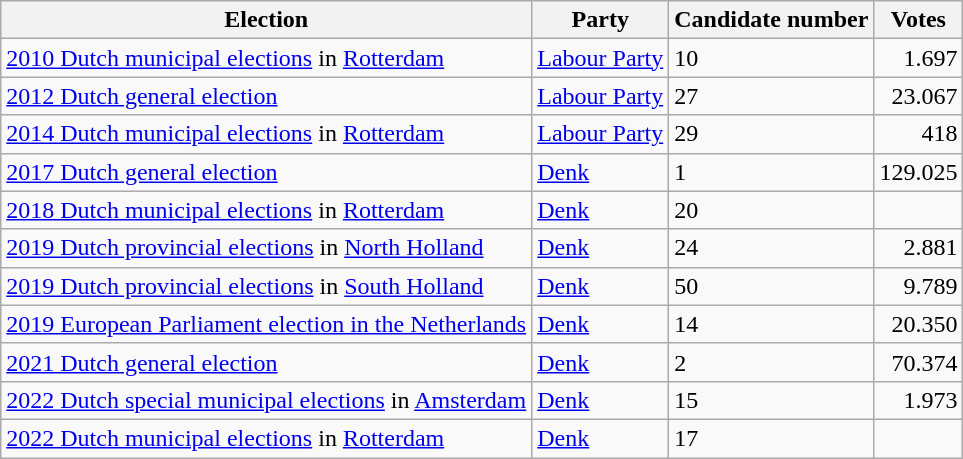<table class="wikitable sortable">
<tr>
<th>Election</th>
<th>Party</th>
<th>Candidate number</th>
<th>Votes</th>
</tr>
<tr>
<td><a href='#'>2010 Dutch municipal elections</a> in <a href='#'>Rotterdam</a></td>
<td><a href='#'>Labour Party</a></td>
<td>10</td>
<td style=text-align:right>1.697</td>
</tr>
<tr>
<td><a href='#'>2012 Dutch general election</a></td>
<td><a href='#'>Labour Party</a></td>
<td>27</td>
<td style=text-align:right>23.067</td>
</tr>
<tr>
<td><a href='#'>2014 Dutch municipal elections</a> in <a href='#'>Rotterdam</a></td>
<td><a href='#'>Labour Party</a></td>
<td>29</td>
<td style=text-align:right>418</td>
</tr>
<tr>
<td><a href='#'>2017 Dutch general election</a></td>
<td><a href='#'>Denk</a></td>
<td>1</td>
<td style=text-align:right>129.025</td>
</tr>
<tr>
<td><a href='#'>2018 Dutch municipal elections</a> in <a href='#'>Rotterdam</a></td>
<td><a href='#'>Denk</a></td>
<td>20</td>
<td></td>
</tr>
<tr>
<td><a href='#'>2019 Dutch provincial elections</a> in <a href='#'>North Holland</a></td>
<td><a href='#'>Denk</a></td>
<td>24</td>
<td style=text-align:right>2.881</td>
</tr>
<tr>
<td><a href='#'>2019 Dutch provincial elections</a> in <a href='#'>South Holland</a></td>
<td><a href='#'>Denk</a></td>
<td>50</td>
<td style=text-align:right>9.789</td>
</tr>
<tr>
<td><a href='#'>2019 European Parliament election in the Netherlands</a></td>
<td><a href='#'>Denk</a></td>
<td>14</td>
<td style=text-align:right>20.350</td>
</tr>
<tr>
<td><a href='#'>2021 Dutch general election</a></td>
<td><a href='#'>Denk</a></td>
<td>2</td>
<td style=text-align:right>70.374</td>
</tr>
<tr>
<td><a href='#'>2022 Dutch special municipal elections</a> in <a href='#'>Amsterdam</a></td>
<td><a href='#'>Denk</a></td>
<td>15</td>
<td style=text-align:right>1.973</td>
</tr>
<tr>
<td><a href='#'>2022 Dutch municipal elections</a> in <a href='#'>Rotterdam</a></td>
<td><a href='#'>Denk</a></td>
<td>17</td>
<td></td>
</tr>
</table>
